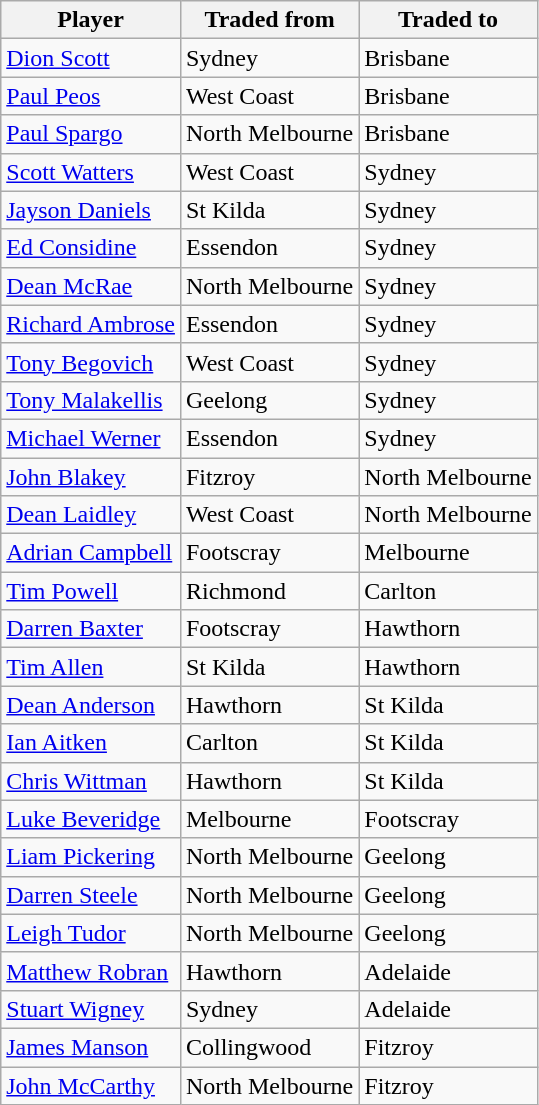<table class="wikitable sortable">
<tr>
<th>Player</th>
<th>Traded from</th>
<th>Traded to</th>
</tr>
<tr>
<td><a href='#'>Dion Scott</a></td>
<td>Sydney</td>
<td>Brisbane</td>
</tr>
<tr>
<td><a href='#'>Paul Peos</a></td>
<td>West Coast</td>
<td>Brisbane</td>
</tr>
<tr>
<td><a href='#'>Paul Spargo</a></td>
<td>North Melbourne</td>
<td>Brisbane</td>
</tr>
<tr>
<td><a href='#'>Scott Watters</a></td>
<td>West Coast</td>
<td>Sydney</td>
</tr>
<tr>
<td><a href='#'>Jayson Daniels</a></td>
<td>St Kilda</td>
<td>Sydney</td>
</tr>
<tr>
<td><a href='#'>Ed Considine</a></td>
<td>Essendon</td>
<td>Sydney</td>
</tr>
<tr>
<td><a href='#'>Dean McRae</a></td>
<td>North Melbourne</td>
<td>Sydney</td>
</tr>
<tr>
<td><a href='#'>Richard Ambrose</a></td>
<td>Essendon</td>
<td>Sydney</td>
</tr>
<tr>
<td><a href='#'>Tony Begovich</a></td>
<td>West Coast</td>
<td>Sydney</td>
</tr>
<tr>
<td><a href='#'>Tony Malakellis</a></td>
<td>Geelong</td>
<td>Sydney</td>
</tr>
<tr>
<td><a href='#'>Michael Werner</a></td>
<td>Essendon</td>
<td>Sydney</td>
</tr>
<tr>
<td><a href='#'>John Blakey</a></td>
<td>Fitzroy</td>
<td>North Melbourne</td>
</tr>
<tr>
<td><a href='#'>Dean Laidley</a></td>
<td>West Coast</td>
<td>North Melbourne</td>
</tr>
<tr>
<td><a href='#'>Adrian Campbell</a></td>
<td>Footscray</td>
<td>Melbourne</td>
</tr>
<tr>
<td><a href='#'>Tim Powell</a></td>
<td>Richmond</td>
<td>Carlton</td>
</tr>
<tr>
<td><a href='#'>Darren Baxter</a></td>
<td>Footscray</td>
<td>Hawthorn</td>
</tr>
<tr>
<td><a href='#'>Tim Allen</a></td>
<td>St Kilda</td>
<td>Hawthorn</td>
</tr>
<tr>
<td><a href='#'>Dean Anderson</a></td>
<td>Hawthorn</td>
<td>St Kilda</td>
</tr>
<tr>
<td><a href='#'>Ian Aitken</a></td>
<td>Carlton</td>
<td>St Kilda</td>
</tr>
<tr>
<td><a href='#'>Chris Wittman</a></td>
<td>Hawthorn</td>
<td>St Kilda</td>
</tr>
<tr>
<td><a href='#'>Luke Beveridge</a></td>
<td>Melbourne</td>
<td>Footscray</td>
</tr>
<tr>
<td><a href='#'>Liam Pickering</a></td>
<td>North Melbourne</td>
<td>Geelong</td>
</tr>
<tr>
<td><a href='#'>Darren Steele</a></td>
<td>North Melbourne</td>
<td>Geelong</td>
</tr>
<tr>
<td><a href='#'>Leigh Tudor</a></td>
<td>North Melbourne</td>
<td>Geelong</td>
</tr>
<tr>
<td><a href='#'>Matthew Robran</a></td>
<td>Hawthorn</td>
<td>Adelaide</td>
</tr>
<tr>
<td><a href='#'>Stuart Wigney</a></td>
<td>Sydney</td>
<td>Adelaide</td>
</tr>
<tr>
<td><a href='#'>James Manson</a></td>
<td>Collingwood</td>
<td>Fitzroy</td>
</tr>
<tr>
<td><a href='#'>John McCarthy</a></td>
<td>North Melbourne</td>
<td>Fitzroy</td>
</tr>
</table>
